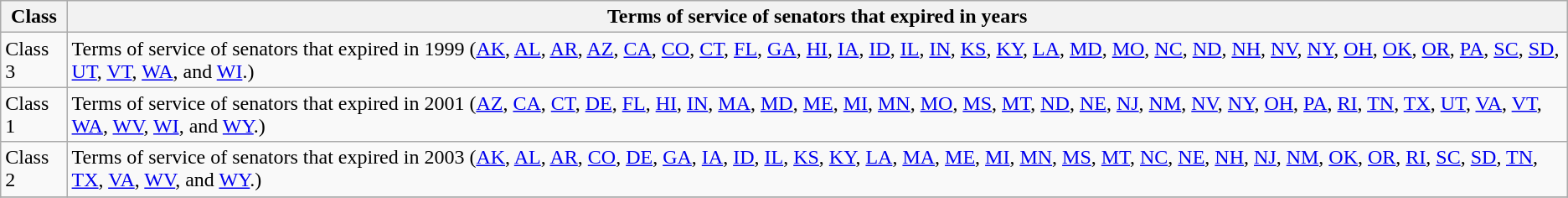<table class="wikitable sortable">
<tr valign=bottom>
<th>Class</th>
<th>Terms of service of senators that expired in years</th>
</tr>
<tr>
<td>Class 3</td>
<td>Terms of service of senators that expired in 1999 (<a href='#'>AK</a>, <a href='#'>AL</a>, <a href='#'>AR</a>, <a href='#'>AZ</a>, <a href='#'>CA</a>, <a href='#'>CO</a>, <a href='#'>CT</a>, <a href='#'>FL</a>, <a href='#'>GA</a>, <a href='#'>HI</a>, <a href='#'>IA</a>, <a href='#'>ID</a>, <a href='#'>IL</a>, <a href='#'>IN</a>,  <a href='#'>KS</a>, <a href='#'>KY</a>, <a href='#'>LA</a>, <a href='#'>MD</a>, <a href='#'>MO</a>, <a href='#'>NC</a>, <a href='#'>ND</a>, <a href='#'>NH</a>, <a href='#'>NV</a>, <a href='#'>NY</a>, <a href='#'>OH</a>, <a href='#'>OK</a>, <a href='#'>OR</a>, <a href='#'>PA</a>, <a href='#'>SC</a>, <a href='#'>SD</a>, <a href='#'>UT</a>, <a href='#'>VT</a>, <a href='#'>WA</a>, and <a href='#'>WI</a>.)</td>
</tr>
<tr>
<td>Class 1</td>
<td>Terms of service of senators that expired in 2001 (<a href='#'>AZ</a>, <a href='#'>CA</a>, <a href='#'>CT</a>, <a href='#'>DE</a>, <a href='#'>FL</a>, <a href='#'>HI</a>, <a href='#'>IN</a>, <a href='#'>MA</a>, <a href='#'>MD</a>, <a href='#'>ME</a>, <a href='#'>MI</a>, <a href='#'>MN</a>, <a href='#'>MO</a>, <a href='#'>MS</a>, <a href='#'>MT</a>, <a href='#'>ND</a>, <a href='#'>NE</a>, <a href='#'>NJ</a>, <a href='#'>NM</a>, <a href='#'>NV</a>, <a href='#'>NY</a>, <a href='#'>OH</a>, <a href='#'>PA</a>, <a href='#'>RI</a>, <a href='#'>TN</a>, <a href='#'>TX</a>, <a href='#'>UT</a>, <a href='#'>VA</a>, <a href='#'>VT</a>, <a href='#'>WA</a>, <a href='#'>WV</a>, <a href='#'>WI</a>, and <a href='#'>WY</a>.)</td>
</tr>
<tr>
<td>Class 2</td>
<td>Terms of service of senators that expired in 2003 (<a href='#'>AK</a>, <a href='#'>AL</a>, <a href='#'>AR</a>, <a href='#'>CO</a>, <a href='#'>DE</a>, <a href='#'>GA</a>, <a href='#'>IA</a>, <a href='#'>ID</a>, <a href='#'>IL</a>, <a href='#'>KS</a>, <a href='#'>KY</a>, <a href='#'>LA</a>, <a href='#'>MA</a>, <a href='#'>ME</a>, <a href='#'>MI</a>, <a href='#'>MN</a>, <a href='#'>MS</a>, <a href='#'>MT</a>, <a href='#'>NC</a>, <a href='#'>NE</a>, <a href='#'>NH</a>, <a href='#'>NJ</a>, <a href='#'>NM</a>, <a href='#'>OK</a>, <a href='#'>OR</a>, <a href='#'>RI</a>, <a href='#'>SC</a>, <a href='#'>SD</a>, <a href='#'>TN</a>, <a href='#'>TX</a>, <a href='#'>VA</a>, <a href='#'>WV</a>, and <a href='#'>WY</a>.)</td>
</tr>
<tr>
</tr>
</table>
